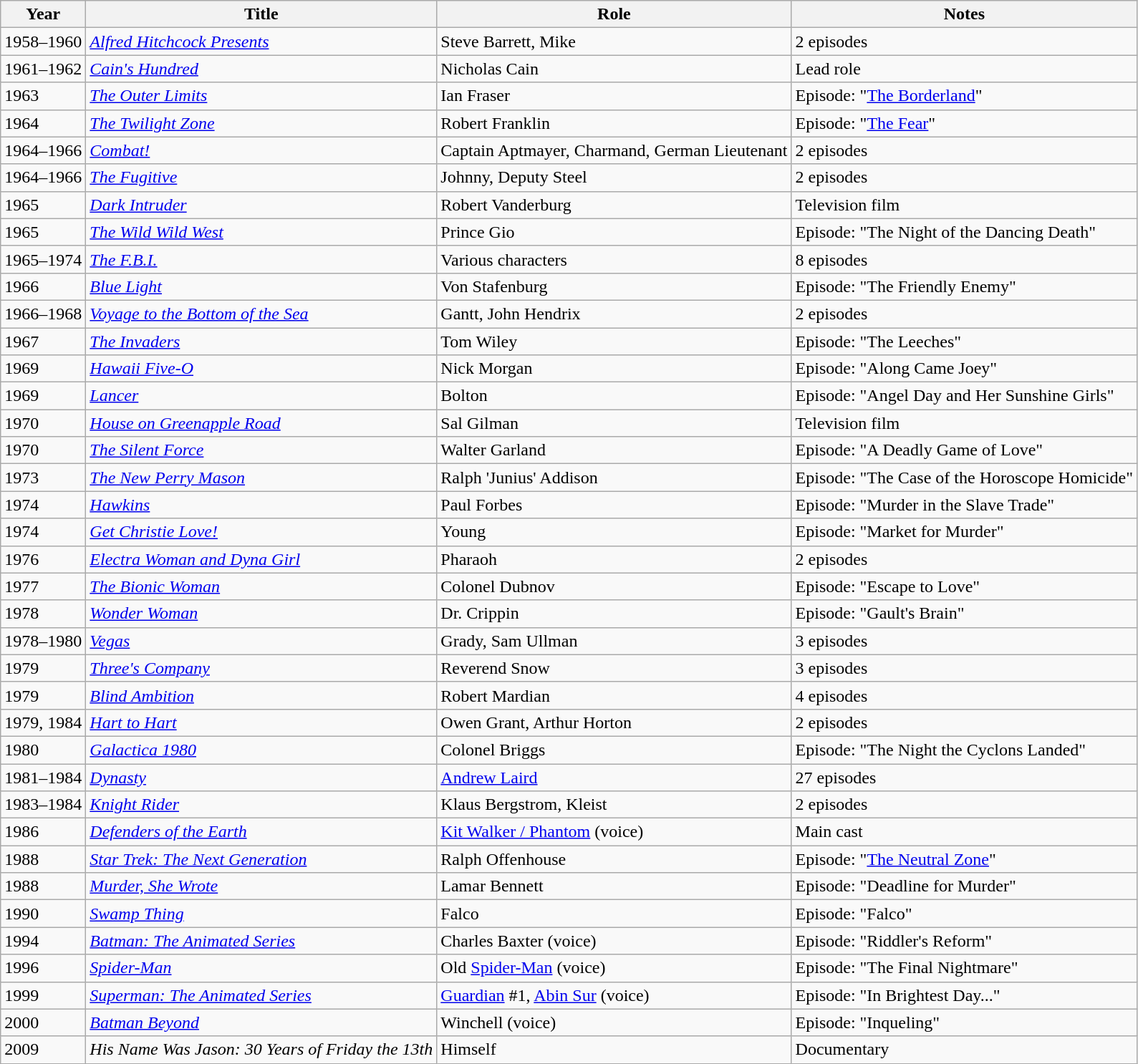<table class="wikitable sortable">
<tr>
<th>Year</th>
<th>Title</th>
<th>Role</th>
<th>Notes</th>
</tr>
<tr>
<td>1958–1960</td>
<td><em><a href='#'>Alfred Hitchcock Presents</a></em></td>
<td>Steve Barrett, Mike</td>
<td>2 episodes</td>
</tr>
<tr>
<td>1961–1962</td>
<td><em><a href='#'>Cain's Hundred</a></em></td>
<td>Nicholas Cain</td>
<td>Lead role</td>
</tr>
<tr>
<td>1963</td>
<td><em><a href='#'>The Outer Limits</a></em></td>
<td>Ian Fraser</td>
<td>Episode: "<a href='#'>The Borderland</a>"</td>
</tr>
<tr>
<td>1964</td>
<td><em><a href='#'>The Twilight Zone</a></em></td>
<td>Robert Franklin</td>
<td>Episode: "<a href='#'>The Fear</a>"</td>
</tr>
<tr>
<td>1964–1966</td>
<td><em><a href='#'>Combat!</a></em></td>
<td>Captain Aptmayer, Charmand, German Lieutenant</td>
<td>2 episodes</td>
</tr>
<tr>
<td>1964–1966</td>
<td><em><a href='#'>The Fugitive</a></em></td>
<td>Johnny, Deputy Steel</td>
<td>2 episodes</td>
</tr>
<tr>
<td>1965</td>
<td><em><a href='#'>Dark Intruder</a></em></td>
<td>Robert Vanderburg</td>
<td>Television film</td>
</tr>
<tr>
<td>1965</td>
<td><em><a href='#'>The Wild Wild West</a></em></td>
<td>Prince Gio</td>
<td>Episode: "The Night of the Dancing Death"</td>
</tr>
<tr>
<td>1965–1974</td>
<td><em><a href='#'>The F.B.I.</a></em></td>
<td>Various characters</td>
<td>8 episodes</td>
</tr>
<tr>
<td>1966</td>
<td><em><a href='#'>Blue Light</a></em></td>
<td>Von Stafenburg</td>
<td>Episode: "The Friendly Enemy"</td>
</tr>
<tr>
<td>1966–1968</td>
<td><em><a href='#'>Voyage to the Bottom of the Sea</a></em></td>
<td>Gantt, John Hendrix</td>
<td>2 episodes</td>
</tr>
<tr>
<td>1967</td>
<td><em><a href='#'>The Invaders</a></em></td>
<td>Tom Wiley</td>
<td>Episode: "The Leeches"</td>
</tr>
<tr>
<td>1969</td>
<td><em><a href='#'>Hawaii Five-O</a></em></td>
<td>Nick Morgan</td>
<td>Episode: "Along Came Joey"</td>
</tr>
<tr>
<td>1969</td>
<td><em><a href='#'>Lancer</a></em></td>
<td>Bolton</td>
<td>Episode: "Angel Day and Her Sunshine Girls"</td>
</tr>
<tr>
<td>1970</td>
<td><em><a href='#'>House on Greenapple Road</a></em></td>
<td>Sal Gilman</td>
<td>Television film</td>
</tr>
<tr>
<td>1970</td>
<td><em><a href='#'>The Silent Force</a></em></td>
<td>Walter Garland</td>
<td>Episode: "A Deadly Game of Love"</td>
</tr>
<tr>
<td>1973</td>
<td><em><a href='#'>The New Perry Mason</a></em></td>
<td>Ralph 'Junius' Addison</td>
<td>Episode: "The Case of the Horoscope Homicide"</td>
</tr>
<tr>
<td>1974</td>
<td><em><a href='#'>Hawkins</a></em></td>
<td>Paul Forbes</td>
<td>Episode: "Murder in the Slave Trade"</td>
</tr>
<tr>
<td>1974</td>
<td><em><a href='#'>Get Christie Love!</a></em></td>
<td>Young</td>
<td>Episode: "Market for Murder"</td>
</tr>
<tr>
<td>1976</td>
<td><em><a href='#'>Electra Woman and Dyna Girl</a></em></td>
<td>Pharaoh</td>
<td>2 episodes</td>
</tr>
<tr>
<td>1977</td>
<td><em><a href='#'>The Bionic Woman</a></em></td>
<td>Colonel Dubnov</td>
<td>Episode: "Escape to Love"</td>
</tr>
<tr>
<td>1978</td>
<td><em><a href='#'>Wonder Woman</a></em></td>
<td>Dr. Crippin</td>
<td>Episode: "Gault's Brain"</td>
</tr>
<tr>
<td>1978–1980</td>
<td><em><a href='#'>Vegas</a></em></td>
<td>Grady, Sam Ullman</td>
<td>3 episodes</td>
</tr>
<tr>
<td>1979</td>
<td><em><a href='#'>Three's Company</a></em></td>
<td>Reverend Snow</td>
<td>3 episodes</td>
</tr>
<tr>
<td>1979</td>
<td><em><a href='#'>Blind Ambition</a></em></td>
<td>Robert Mardian</td>
<td>4 episodes</td>
</tr>
<tr>
<td>1979, 1984</td>
<td><em><a href='#'>Hart to Hart</a></em></td>
<td>Owen Grant, Arthur Horton</td>
<td>2 episodes</td>
</tr>
<tr>
<td>1980</td>
<td><em><a href='#'>Galactica 1980</a></em></td>
<td>Colonel Briggs</td>
<td>Episode: "The Night the Cyclons Landed"</td>
</tr>
<tr>
<td>1981–1984</td>
<td><em><a href='#'>Dynasty</a></em></td>
<td><a href='#'>Andrew Laird</a></td>
<td>27 episodes</td>
</tr>
<tr>
<td>1983–1984</td>
<td><em><a href='#'>Knight Rider</a></em></td>
<td>Klaus Bergstrom, Kleist</td>
<td>2 episodes</td>
</tr>
<tr>
<td>1986</td>
<td><em><a href='#'>Defenders of the Earth</a></em></td>
<td><a href='#'>Kit Walker / Phantom</a> (voice)</td>
<td>Main cast</td>
</tr>
<tr>
<td>1988</td>
<td><em><a href='#'>Star Trek: The Next Generation</a></em></td>
<td>Ralph Offenhouse</td>
<td>Episode: "<a href='#'>The Neutral Zone</a>"</td>
</tr>
<tr>
<td>1988</td>
<td><em><a href='#'>Murder, She Wrote</a></em></td>
<td>Lamar Bennett</td>
<td>Episode: "Deadline for Murder"</td>
</tr>
<tr>
<td>1990</td>
<td><em><a href='#'>Swamp Thing</a></em></td>
<td>Falco</td>
<td>Episode: "Falco"</td>
</tr>
<tr>
<td>1994</td>
<td><em><a href='#'>Batman: The Animated Series</a></em></td>
<td>Charles Baxter (voice)</td>
<td>Episode: "Riddler's Reform"</td>
</tr>
<tr>
<td>1996</td>
<td><em><a href='#'>Spider-Man</a></em></td>
<td>Old <a href='#'>Spider-Man</a> (voice)</td>
<td>Episode: "The Final Nightmare"</td>
</tr>
<tr>
<td>1999</td>
<td><em><a href='#'>Superman: The Animated Series</a></em></td>
<td><a href='#'>Guardian</a> #1, <a href='#'>Abin Sur</a> (voice)</td>
<td>Episode: "In Brightest Day..."</td>
</tr>
<tr>
<td>2000</td>
<td><em><a href='#'>Batman Beyond</a></em></td>
<td>Winchell (voice)</td>
<td>Episode: "Inqueling"</td>
</tr>
<tr>
<td>2009</td>
<td><em>His Name Was Jason: 30 Years of Friday the 13th</em></td>
<td>Himself</td>
<td>Documentary</td>
</tr>
</table>
